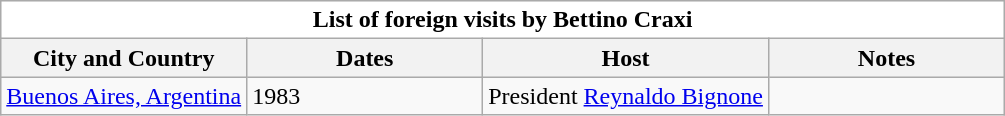<table class="wikitable mw-collapsible mw-collapsed" cellspacing="0" cellpadding="0">
<tr>
<td colspan="4" bgcolor="white" align="center" style="color:black;"><strong>List of foreign visits by Bettino Craxi</strong></td>
</tr>
<tr bgcolor="#efefef">
<th rowspan="1">City and Country</th>
<th rowspan="1" width="150" align="center">Dates</th>
<th colspan="1" align="center">Host</th>
<th rowspan="1" width="150" align="center">Notes</th>
</tr>
<tr>
<td><a href='#'>Buenos Aires, Argentina</a></td>
<td>1983</td>
<td>President <a href='#'>Reynaldo Bignone</a></td>
<td></td>
</tr>
</table>
